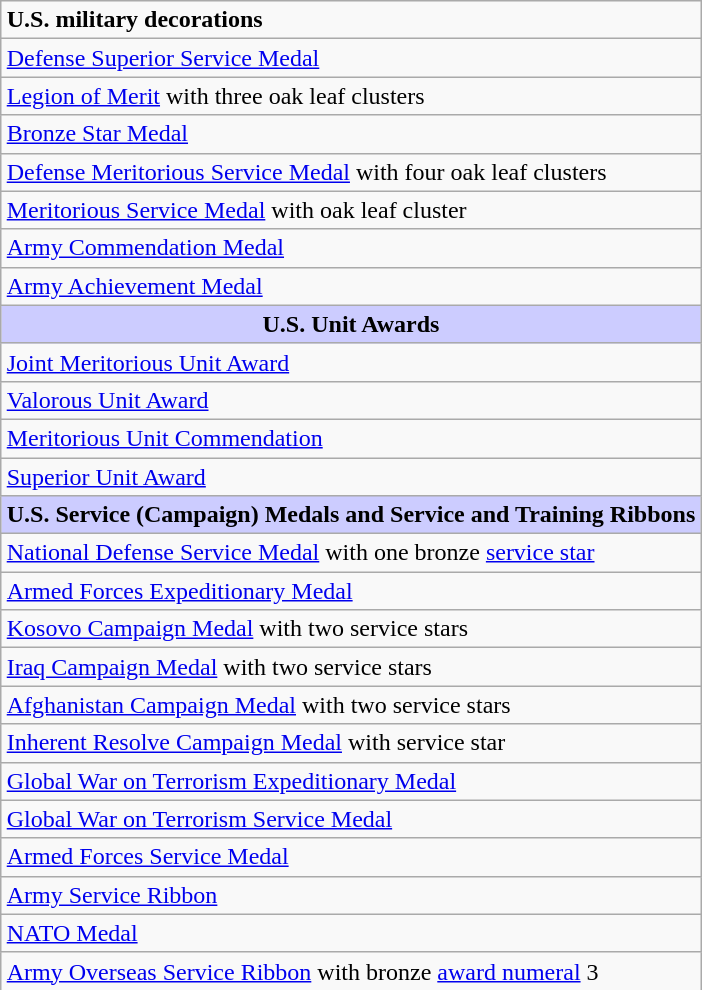<table class="wikitable" style="margin-left: auto; margin-right: auto; border: none;">
<tr>
<td colspan=2><strong>U.S. military decorations</strong></td>
</tr>
<tr>
<td><span></span><span></span> <a href='#'>Defense Superior Service Medal</a></td>
</tr>
<tr>
<td> <a href='#'>Legion of Merit</a> with three oak leaf clusters</td>
</tr>
<tr>
<td> <a href='#'>Bronze Star Medal</a></td>
</tr>
<tr>
<td><span></span><span></span><span></span><span></span> <a href='#'>Defense Meritorious Service Medal</a> with four oak leaf clusters</td>
</tr>
<tr>
<td><span></span><span></span> <a href='#'>Meritorious Service Medal</a> with oak leaf cluster</td>
</tr>
<tr>
<td><span></span><span></span> <a href='#'>Army Commendation Medal</a></td>
</tr>
<tr>
<td><span></span><span></span> <a href='#'>Army Achievement Medal</a></td>
</tr>
<tr style="background:#ccf; text-align:center;">
<td colspan=2><strong>U.S. Unit Awards</strong></td>
</tr>
<tr>
<td> <a href='#'>Joint Meritorious Unit Award</a></td>
</tr>
<tr>
<td> <a href='#'>Valorous Unit Award</a></td>
</tr>
<tr>
<td> <a href='#'>Meritorious Unit Commendation</a></td>
</tr>
<tr>
<td> <a href='#'>Superior Unit Award</a></td>
</tr>
<tr style="background:#ccf; text-align:center;">
<td colspan=2><strong>U.S. Service (Campaign) Medals and Service and Training Ribbons</strong></td>
</tr>
<tr>
<td> <a href='#'>National Defense Service Medal</a> with one bronze <a href='#'>service star</a></td>
</tr>
<tr>
<td> <a href='#'>Armed Forces Expeditionary Medal</a></td>
</tr>
<tr>
<td> <a href='#'>Kosovo Campaign Medal</a> with two service stars</td>
</tr>
<tr>
<td> <a href='#'>Iraq Campaign Medal</a> with two service stars</td>
</tr>
<tr>
<td> <a href='#'>Afghanistan Campaign Medal</a> with two service stars</td>
</tr>
<tr>
<td> <a href='#'>Inherent Resolve Campaign Medal</a> with service star</td>
</tr>
<tr>
<td> <a href='#'>Global War on Terrorism Expeditionary Medal</a></td>
</tr>
<tr>
<td> <a href='#'>Global War on Terrorism Service Medal</a></td>
</tr>
<tr>
<td> <a href='#'>Armed Forces Service Medal</a></td>
</tr>
<tr>
<td> <a href='#'>Army Service Ribbon</a></td>
</tr>
<tr>
<td> <a href='#'>NATO Medal</a></td>
</tr>
<tr>
<td><span></span> <a href='#'>Army Overseas Service Ribbon</a> with bronze <a href='#'>award numeral</a> 3</td>
</tr>
<tr style="background:#ccf; text-align:center;">
</tr>
<tr>
</tr>
</table>
